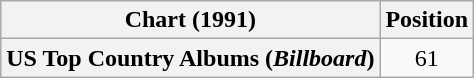<table class="wikitable plainrowheaders" style="text-align:center">
<tr>
<th scope="col">Chart (1991)</th>
<th scope="col">Position</th>
</tr>
<tr>
<th scope="row">US Top Country Albums (<em>Billboard</em>)</th>
<td>61</td>
</tr>
</table>
